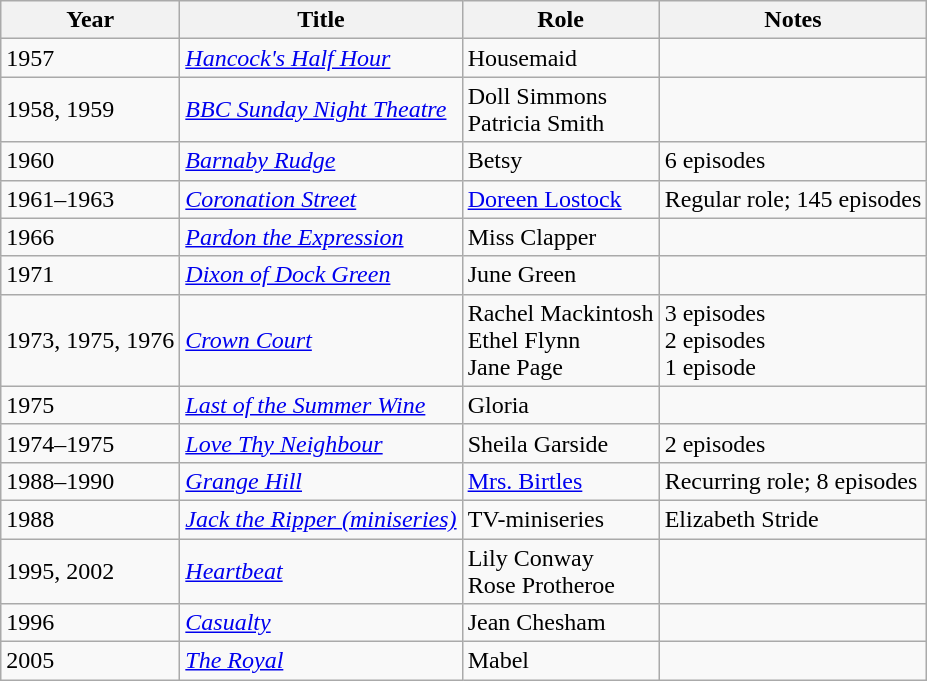<table class= "wikitable">
<tr>
<th>Year</th>
<th>Title</th>
<th>Role</th>
<th>Notes</th>
</tr>
<tr>
<td>1957</td>
<td><em><a href='#'>Hancock's Half Hour</a></em></td>
<td>Housemaid</td>
<td></td>
</tr>
<tr>
<td>1958, 1959</td>
<td><em><a href='#'>BBC Sunday Night Theatre</a></em></td>
<td>Doll Simmons<br>Patricia Smith</td>
<td></td>
</tr>
<tr>
<td>1960</td>
<td><em><a href='#'>Barnaby Rudge</a></em></td>
<td>Betsy</td>
<td>6 episodes</td>
</tr>
<tr>
<td>1961–1963</td>
<td><em><a href='#'>Coronation Street</a></em></td>
<td><a href='#'>Doreen Lostock</a></td>
<td>Regular role; 145 episodes</td>
</tr>
<tr>
<td>1966</td>
<td><em><a href='#'>Pardon the Expression</a></em></td>
<td>Miss Clapper</td>
<td></td>
</tr>
<tr>
<td>1971</td>
<td><em><a href='#'>Dixon of Dock Green</a></em></td>
<td>June Green</td>
<td></td>
</tr>
<tr>
<td>1973, 1975, 1976</td>
<td><em><a href='#'>Crown Court</a></em></td>
<td>Rachel Mackintosh<br>Ethel Flynn<br>Jane Page</td>
<td>3 episodes<br>2 episodes<br>1 episode</td>
</tr>
<tr>
<td>1975</td>
<td><em><a href='#'>Last of the Summer Wine</a></em></td>
<td>Gloria</td>
<td></td>
</tr>
<tr>
<td>1974–1975</td>
<td><em><a href='#'>Love Thy Neighbour</a></em></td>
<td>Sheila Garside</td>
<td>2 episodes</td>
</tr>
<tr>
<td>1988–1990</td>
<td><em><a href='#'>Grange Hill</a></em></td>
<td><a href='#'>Mrs. Birtles</a></td>
<td>Recurring role; 8 episodes</td>
</tr>
<tr>
<td>1988</td>
<td><em><a href='#'>Jack the Ripper (miniseries)</a></em></td>
<td>TV-miniseries</td>
<td>Elizabeth Stride</td>
</tr>
<tr>
<td>1995, 2002</td>
<td><em><a href='#'>Heartbeat</a></em></td>
<td>Lily Conway<br>Rose Protheroe</td>
</tr>
<tr>
<td>1996</td>
<td><em><a href='#'>Casualty</a></em></td>
<td>Jean Chesham</td>
<td></td>
</tr>
<tr>
<td>2005</td>
<td><em><a href='#'>The Royal</a></em></td>
<td>Mabel</td>
<td></td>
</tr>
</table>
